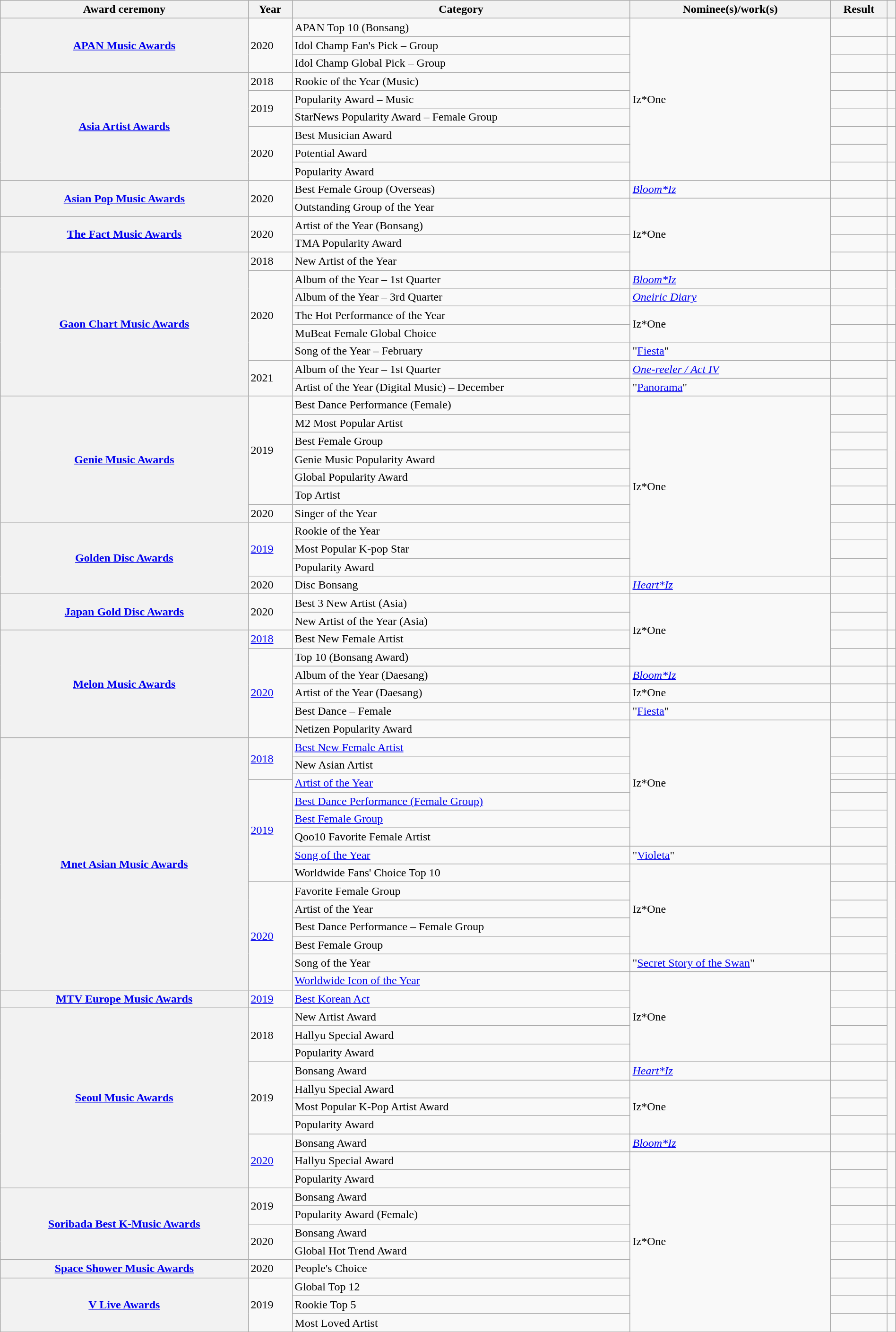<table class="wikitable sortable plainrowheaders" style="width: 100%;">
<tr>
<th scope="col">Award ceremony</th>
<th scope="col">Year</th>
<th scope="col">Category</th>
<th scope="col">Nominee(s)/work(s)</th>
<th scope="col">Result</th>
<th scope="col" class="unsortable"></th>
</tr>
<tr>
<th scope="row" rowspan="3"><a href='#'>APAN Music Awards</a> </th>
<td rowspan="3">2020</td>
<td>APAN Top 10 (Bonsang)</td>
<td rowspan="9">Iz*One</td>
<td></td>
<td style="text-align:center;"></td>
</tr>
<tr>
<td>Idol Champ Fan's Pick – Group</td>
<td></td>
<td style="text-align:center;"></td>
</tr>
<tr>
<td>Idol Champ Global Pick – Group</td>
<td></td>
<td style="text-align:center;"></td>
</tr>
<tr>
<th scope="row" rowspan="6"><a href='#'>Asia Artist Awards</a></th>
<td>2018</td>
<td>Rookie of the Year (Music)</td>
<td></td>
<td style="text-align:center;"></td>
</tr>
<tr>
<td rowspan="2">2019</td>
<td>Popularity Award – Music</td>
<td></td>
<td style="text-align:center;"></td>
</tr>
<tr>
<td>StarNews Popularity Award – Female Group</td>
<td></td>
<td style="text-align:center;"></td>
</tr>
<tr>
<td rowspan="3">2020</td>
<td>Best Musician Award</td>
<td></td>
<td style="text-align:center;" rowspan="2"></td>
</tr>
<tr>
<td>Potential Award</td>
<td></td>
</tr>
<tr>
<td>Popularity Award</td>
<td></td>
<td style="text-align:center;"></td>
</tr>
<tr>
<th scope="row" rowspan="2"><a href='#'>Asian Pop Music Awards</a></th>
<td rowspan="2">2020</td>
<td>Best Female Group (Overseas)</td>
<td><em><a href='#'>Bloom*Iz</a></em></td>
<td></td>
<td style="text-align:center"></td>
</tr>
<tr>
<td>Outstanding Group of the Year</td>
<td rowspan="4">Iz*One</td>
<td></td>
<td style="text-align:center;"></td>
</tr>
<tr>
<th scope="row" rowspan="2"><a href='#'>The Fact Music Awards</a> </th>
<td rowspan="2">2020</td>
<td>Artist of the Year (Bonsang)</td>
<td></td>
<td style="text-align:center;"></td>
</tr>
<tr>
<td>TMA Popularity Award</td>
<td></td>
<td style="text-align:center;"></td>
</tr>
<tr>
<th scope="row" rowspan="8"><a href='#'>Gaon Chart Music Awards</a> </th>
<td>2018</td>
<td>New Artist of the Year</td>
<td></td>
<td style="text-align:center;"></td>
</tr>
<tr>
<td rowspan="5">2020</td>
<td>Album of the Year – 1st Quarter</td>
<td><em><a href='#'>Bloom*Iz</a></em></td>
<td></td>
<td style="text-align:center;" rowspan="2"></td>
</tr>
<tr>
<td>Album of the Year – 3rd Quarter</td>
<td><em><a href='#'>Oneiric Diary</a></em></td>
<td></td>
</tr>
<tr>
<td>The Hot Performance of the Year</td>
<td rowspan="2">Iz*One</td>
<td></td>
<td style="text-align:center;"></td>
</tr>
<tr>
<td>MuBeat Female Global Choice</td>
<td></td>
<td style="text-align:center;"></td>
</tr>
<tr>
<td>Song of the Year – February</td>
<td>"<a href='#'>Fiesta</a>"</td>
<td></td>
<td style="text-align:center;"></td>
</tr>
<tr>
<td rowspan="2">2021</td>
<td>Album of the Year – 1st Quarter</td>
<td><em><a href='#'>One-reeler / Act IV</a></em></td>
<td></td>
<td style="text-align:center" rowspan="2"></td>
</tr>
<tr>
<td>Artist of the Year (Digital Music) – December</td>
<td>"<a href='#'>Panorama</a>"</td>
<td></td>
</tr>
<tr>
<th scope="row" rowspan="7"><a href='#'>Genie Music Awards</a></th>
<td rowspan="6">2019</td>
<td>Best Dance Performance (Female)</td>
<td rowspan="10">Iz*One</td>
<td></td>
<td style="text-align:center;" rowspan="6"></td>
</tr>
<tr>
<td>M2 Most Popular Artist</td>
<td></td>
</tr>
<tr>
<td>Best Female Group</td>
<td></td>
</tr>
<tr>
<td>Genie Music Popularity Award</td>
<td></td>
</tr>
<tr>
<td>Global Popularity Award</td>
<td></td>
</tr>
<tr>
<td>Top Artist</td>
<td></td>
</tr>
<tr>
<td>2020</td>
<td>Singer of the Year</td>
<td></td>
<td style="text-align:center;"></td>
</tr>
<tr>
<th scope="row" rowspan="4"><a href='#'>Golden Disc Awards</a></th>
<td rowspan="3"><a href='#'>2019</a></td>
<td>Rookie of the Year</td>
<td></td>
<td style="text-align:center;" rowspan="3"></td>
</tr>
<tr>
<td>Most Popular K-pop Star</td>
<td></td>
</tr>
<tr>
<td>Popularity Award</td>
<td></td>
</tr>
<tr>
<td>2020</td>
<td>Disc Bonsang</td>
<td><em><a href='#'>Heart*Iz</a></em></td>
<td></td>
<td style="text-align:center;"></td>
</tr>
<tr>
<th scope="row" rowspan="2"><a href='#'>Japan Gold Disc Awards</a> </th>
<td rowspan="2">2020</td>
<td>Best 3 New Artist (Asia)</td>
<td rowspan="4">Iz*One</td>
<td></td>
<td style="text-align:center;" rowspan="2"></td>
</tr>
<tr>
<td>New Artist of the Year (Asia)</td>
<td></td>
</tr>
<tr>
<th scope="row" rowspan="6"><a href='#'>Melon Music Awards</a> </th>
<td><a href='#'>2018</a></td>
<td>Best New Female Artist</td>
<td></td>
<td style="text-align:center;"></td>
</tr>
<tr>
<td rowspan="5"><a href='#'>2020</a></td>
<td>Top 10 (Bonsang Award)</td>
<td></td>
<td style="text-align:center;"></td>
</tr>
<tr>
<td>Album of the Year (Daesang)</td>
<td><em><a href='#'>Bloom*Iz</a></em></td>
<td></td>
<td style="text-align:center;"></td>
</tr>
<tr>
<td>Artist of the Year (Daesang)</td>
<td>Iz*One</td>
<td></td>
<td style="text-align:center;"></td>
</tr>
<tr>
<td>Best Dance – Female</td>
<td>"<a href='#'>Fiesta</a>"</td>
<td></td>
<td style="text-align:center;"></td>
</tr>
<tr>
<td>Netizen Popularity Award</td>
<td rowspan="8">Iz*One</td>
<td></td>
<td style="text-align:center;"></td>
</tr>
<tr>
<th scope="row" rowspan="15"><a href='#'>Mnet Asian Music Awards</a></th>
<td rowspan="3"><a href='#'>2018</a></td>
<td><a href='#'>Best New Female Artist</a></td>
<td></td>
<td style="text-align:center;" rowspan="2"></td>
</tr>
<tr>
<td>New Asian Artist</td>
<td></td>
</tr>
<tr>
<td rowspan="2"><a href='#'>Artist of the Year</a></td>
<td></td>
<td style="text-align:center;"></td>
</tr>
<tr>
<td rowspan="6"><a href='#'>2019</a></td>
<td></td>
<td style="text-align:center;" rowspan="6"></td>
</tr>
<tr>
<td><a href='#'>Best Dance Performance (Female Group)</a></td>
<td></td>
</tr>
<tr>
<td><a href='#'>Best Female Group</a></td>
<td></td>
</tr>
<tr>
<td>Qoo10 Favorite Female Artist</td>
<td></td>
</tr>
<tr>
<td><a href='#'>Song of the Year</a></td>
<td>"<a href='#'>Violeta</a>"</td>
<td></td>
</tr>
<tr>
<td>Worldwide Fans' Choice Top 10</td>
<td rowspan="5">Iz*One</td>
<td></td>
</tr>
<tr>
<td rowspan="6"><a href='#'>2020</a></td>
<td>Favorite Female Group</td>
<td></td>
<td style="text-align:center;"  rowspan="6"></td>
</tr>
<tr>
<td>Artist of the Year</td>
<td></td>
</tr>
<tr>
<td>Best Dance Performance – Female Group</td>
<td></td>
</tr>
<tr>
<td>Best Female Group</td>
<td></td>
</tr>
<tr>
<td>Song of the Year</td>
<td>"<a href='#'>Secret Story of the Swan</a>"</td>
<td></td>
</tr>
<tr>
<td><a href='#'>Worldwide Icon of the Year</a></td>
<td rowspan="5">Iz*One</td>
<td></td>
</tr>
<tr>
<th scope="row"><a href='#'>MTV Europe Music Awards</a></th>
<td><a href='#'>2019</a></td>
<td><a href='#'>Best Korean Act</a></td>
<td></td>
<td style="text-align:center;"></td>
</tr>
<tr>
<th scope="row" rowspan="10"><a href='#'>Seoul Music Awards</a> </th>
<td rowspan="3">2018</td>
<td>New Artist Award</td>
<td></td>
<td style="text-align:center;"  rowspan="3"></td>
</tr>
<tr>
<td>Hallyu Special Award</td>
<td></td>
</tr>
<tr>
<td>Popularity Award</td>
<td></td>
</tr>
<tr>
<td rowspan="4">2019</td>
<td>Bonsang Award</td>
<td><em><a href='#'>Heart*Iz</a></em></td>
<td></td>
<td style="text-align:center;"  rowspan="4"></td>
</tr>
<tr>
<td>Hallyu Special Award</td>
<td rowspan="3">Iz*One</td>
<td></td>
</tr>
<tr>
<td>Most Popular K-Pop Artist Award</td>
<td></td>
</tr>
<tr>
<td>Popularity Award</td>
<td></td>
</tr>
<tr>
<td rowspan="3"><a href='#'>2020</a></td>
<td>Bonsang Award</td>
<td><em><a href='#'>Bloom*Iz</a></em></td>
<td></td>
<td style="text-align:center"></td>
</tr>
<tr>
<td>Hallyu Special Award</td>
<td rowspan="10">Iz*One</td>
<td></td>
<td rowspan="2" style="text-align:center"></td>
</tr>
<tr>
<td>Popularity Award</td>
<td></td>
</tr>
<tr>
<th scope="row" rowspan="4"><a href='#'>Soribada Best K-Music Awards</a></th>
<td rowspan="2">2019</td>
<td>Bonsang Award</td>
<td></td>
<td style="text-align:center;"></td>
</tr>
<tr>
<td>Popularity Award (Female)</td>
<td></td>
<td></td>
</tr>
<tr>
<td rowspan="2">2020</td>
<td>Bonsang Award</td>
<td></td>
<td style="text-align:center;"></td>
</tr>
<tr>
<td>Global Hot Trend Award</td>
<td></td>
<td style="text-align:center;"></td>
</tr>
<tr>
<th scope="row"><a href='#'>Space Shower Music Awards</a></th>
<td>2020</td>
<td>People's Choice</td>
<td></td>
<td style="text-align:center;"></td>
</tr>
<tr>
<th scope="row" rowspan="3"><a href='#'>V Live Awards</a> </th>
<td rowspan="3">2019</td>
<td>Global Top 12</td>
<td></td>
<td style="text-align:center;"></td>
</tr>
<tr>
<td>Rookie Top 5</td>
<td></td>
<td style="text-align:center;"></td>
</tr>
<tr>
<td>Most Loved Artist</td>
<td></td>
<td style="text-align:center;"></td>
</tr>
<tr>
</tr>
</table>
